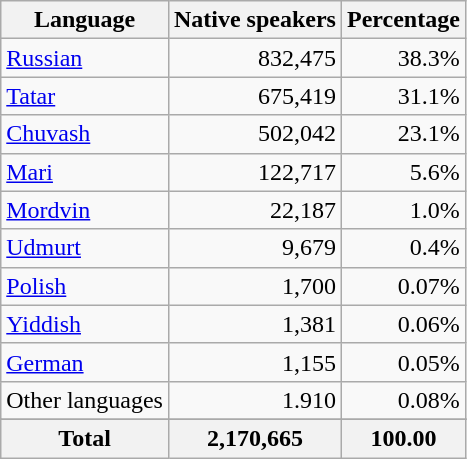<table class="wikitable sortable">
<tr>
<th>Language</th>
<th>Native speakers</th>
<th>Percentage</th>
</tr>
<tr>
<td><a href='#'>Russian</a></td>
<td align="right">832,475</td>
<td align="right">38.3%</td>
</tr>
<tr>
<td><a href='#'>Tatar</a></td>
<td align="right">675,419</td>
<td align="right">31.1%</td>
</tr>
<tr>
<td><a href='#'>Chuvash</a></td>
<td align="right">502,042</td>
<td align="right">23.1%</td>
</tr>
<tr>
<td><a href='#'>Mari</a></td>
<td align="right">122,717</td>
<td align="right">5.6%</td>
</tr>
<tr>
<td><a href='#'>Mordvin</a></td>
<td align="right">22,187</td>
<td align="right">1.0%</td>
</tr>
<tr>
<td><a href='#'>Udmurt</a></td>
<td align="right">9,679</td>
<td align="right">0.4%</td>
</tr>
<tr>
<td><a href='#'>Polish</a></td>
<td align="right">1,700</td>
<td align="right">0.07%</td>
</tr>
<tr>
<td><a href='#'>Yiddish</a></td>
<td align="right">1,381</td>
<td align="right">0.06%</td>
</tr>
<tr>
<td><a href='#'>German</a></td>
<td align="right">1,155</td>
<td align="right">0.05%</td>
</tr>
<tr>
<td>Other languages</td>
<td align="right">1.910</td>
<td align="right">0.08%</td>
</tr>
<tr>
</tr>
<tr>
<th>Total</th>
<th>2,170,665</th>
<th>100.00</th>
</tr>
</table>
